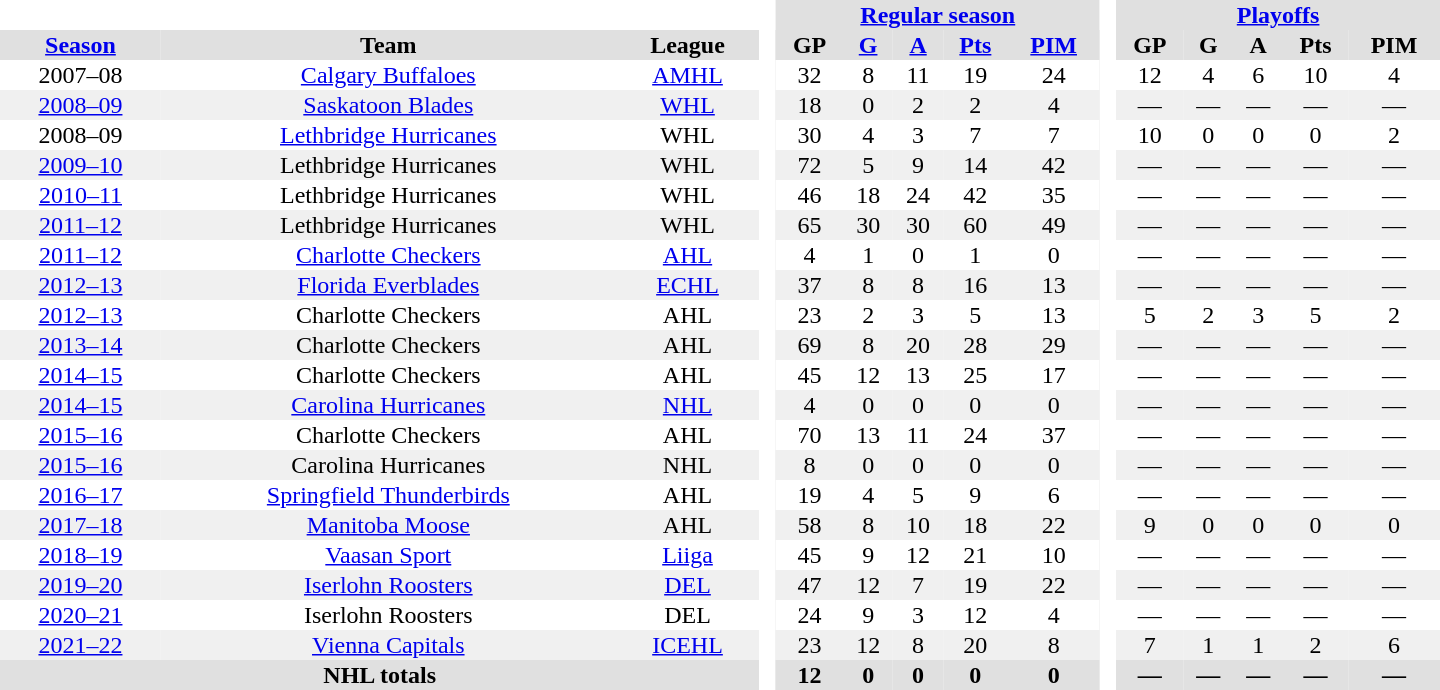<table border="0" cellpadding="1" cellspacing="0" style="text-align:center; width:60em;">
<tr style="background:#e0e0e0;">
<th colspan="3"  bgcolor="#ffffff"> </th>
<th rowspan="99" bgcolor="#ffffff"> </th>
<th colspan="5"><a href='#'>Regular season</a></th>
<th rowspan="99" bgcolor="#ffffff"> </th>
<th colspan="5"><a href='#'>Playoffs</a></th>
</tr>
<tr style="background:#e0e0e0;">
<th><a href='#'>Season</a></th>
<th>Team</th>
<th>League</th>
<th>GP</th>
<th><a href='#'>G</a></th>
<th><a href='#'>A</a></th>
<th><a href='#'>Pts</a></th>
<th><a href='#'>PIM</a></th>
<th>GP</th>
<th>G</th>
<th>A</th>
<th>Pts</th>
<th>PIM</th>
</tr>
<tr>
<td>2007–08</td>
<td><a href='#'>Calgary Buffaloes</a></td>
<td><a href='#'>AMHL</a></td>
<td>32</td>
<td>8</td>
<td>11</td>
<td>19</td>
<td>24</td>
<td>12</td>
<td>4</td>
<td>6</td>
<td>10</td>
<td>4</td>
</tr>
<tr bgcolor="#f0f0f0">
<td><a href='#'>2008–09</a></td>
<td><a href='#'>Saskatoon Blades</a></td>
<td><a href='#'>WHL</a></td>
<td>18</td>
<td>0</td>
<td>2</td>
<td>2</td>
<td>4</td>
<td>—</td>
<td>—</td>
<td>—</td>
<td>—</td>
<td>—</td>
</tr>
<tr>
<td>2008–09</td>
<td><a href='#'>Lethbridge Hurricanes</a></td>
<td>WHL</td>
<td>30</td>
<td>4</td>
<td>3</td>
<td>7</td>
<td>7</td>
<td>10</td>
<td>0</td>
<td>0</td>
<td>0</td>
<td>2</td>
</tr>
<tr bgcolor="#f0f0f0">
<td><a href='#'>2009–10</a></td>
<td>Lethbridge Hurricanes</td>
<td>WHL</td>
<td>72</td>
<td>5</td>
<td>9</td>
<td>14</td>
<td>42</td>
<td>—</td>
<td>—</td>
<td>—</td>
<td>—</td>
<td>—</td>
</tr>
<tr>
<td><a href='#'>2010–11</a></td>
<td>Lethbridge Hurricanes</td>
<td>WHL</td>
<td>46</td>
<td>18</td>
<td>24</td>
<td>42</td>
<td>35</td>
<td>—</td>
<td>—</td>
<td>—</td>
<td>—</td>
<td>—</td>
</tr>
<tr bgcolor="#f0f0f0">
<td><a href='#'>2011–12</a></td>
<td>Lethbridge Hurricanes</td>
<td>WHL</td>
<td>65</td>
<td>30</td>
<td>30</td>
<td>60</td>
<td>49</td>
<td>—</td>
<td>—</td>
<td>—</td>
<td>—</td>
<td>—</td>
</tr>
<tr>
<td><a href='#'>2011–12</a></td>
<td><a href='#'>Charlotte Checkers</a></td>
<td><a href='#'>AHL</a></td>
<td>4</td>
<td>1</td>
<td>0</td>
<td>1</td>
<td>0</td>
<td>—</td>
<td>—</td>
<td>—</td>
<td>—</td>
<td>—</td>
</tr>
<tr bgcolor="#f0f0f0">
<td><a href='#'>2012–13</a></td>
<td><a href='#'>Florida Everblades</a></td>
<td><a href='#'>ECHL</a></td>
<td>37</td>
<td>8</td>
<td>8</td>
<td>16</td>
<td>13</td>
<td>—</td>
<td>—</td>
<td>—</td>
<td>—</td>
<td>—</td>
</tr>
<tr>
<td><a href='#'>2012–13</a></td>
<td>Charlotte Checkers</td>
<td>AHL</td>
<td>23</td>
<td>2</td>
<td>3</td>
<td>5</td>
<td>13</td>
<td>5</td>
<td>2</td>
<td>3</td>
<td>5</td>
<td>2</td>
</tr>
<tr bgcolor="#f0f0f0">
<td><a href='#'>2013–14</a></td>
<td>Charlotte Checkers</td>
<td>AHL</td>
<td>69</td>
<td>8</td>
<td>20</td>
<td>28</td>
<td>29</td>
<td>—</td>
<td>—</td>
<td>—</td>
<td>—</td>
<td>—</td>
</tr>
<tr>
<td><a href='#'>2014–15</a></td>
<td>Charlotte Checkers</td>
<td>AHL</td>
<td>45</td>
<td>12</td>
<td>13</td>
<td>25</td>
<td>17</td>
<td>—</td>
<td>—</td>
<td>—</td>
<td>—</td>
<td>—</td>
</tr>
<tr bgcolor="#f0f0f0">
<td><a href='#'>2014–15</a></td>
<td><a href='#'>Carolina Hurricanes</a></td>
<td><a href='#'>NHL</a></td>
<td>4</td>
<td>0</td>
<td>0</td>
<td>0</td>
<td>0</td>
<td>—</td>
<td>—</td>
<td>—</td>
<td>—</td>
<td>—</td>
</tr>
<tr>
<td><a href='#'>2015–16</a></td>
<td>Charlotte Checkers</td>
<td>AHL</td>
<td>70</td>
<td>13</td>
<td>11</td>
<td>24</td>
<td>37</td>
<td>—</td>
<td>—</td>
<td>—</td>
<td>—</td>
<td>—</td>
</tr>
<tr bgcolor="#f0f0f0">
<td><a href='#'>2015–16</a></td>
<td>Carolina Hurricanes</td>
<td>NHL</td>
<td>8</td>
<td>0</td>
<td>0</td>
<td>0</td>
<td>0</td>
<td>—</td>
<td>—</td>
<td>—</td>
<td>—</td>
<td>—</td>
</tr>
<tr>
<td><a href='#'>2016–17</a></td>
<td><a href='#'>Springfield Thunderbirds</a></td>
<td>AHL</td>
<td>19</td>
<td>4</td>
<td>5</td>
<td>9</td>
<td>6</td>
<td>—</td>
<td>—</td>
<td>—</td>
<td>—</td>
<td>—</td>
</tr>
<tr bgcolor="#f0f0f0">
<td><a href='#'>2017–18</a></td>
<td><a href='#'>Manitoba Moose</a></td>
<td>AHL</td>
<td>58</td>
<td>8</td>
<td>10</td>
<td>18</td>
<td>22</td>
<td>9</td>
<td>0</td>
<td>0</td>
<td>0</td>
<td>0</td>
</tr>
<tr>
<td><a href='#'>2018–19</a></td>
<td><a href='#'>Vaasan Sport</a></td>
<td><a href='#'>Liiga</a></td>
<td>45</td>
<td>9</td>
<td>12</td>
<td>21</td>
<td>10</td>
<td>—</td>
<td>—</td>
<td>—</td>
<td>—</td>
<td>—</td>
</tr>
<tr bgcolor="#f0f0f0">
<td><a href='#'>2019–20</a></td>
<td><a href='#'>Iserlohn Roosters</a></td>
<td><a href='#'>DEL</a></td>
<td>47</td>
<td>12</td>
<td>7</td>
<td>19</td>
<td>22</td>
<td>—</td>
<td>—</td>
<td>—</td>
<td>—</td>
<td>—</td>
</tr>
<tr>
<td><a href='#'>2020–21</a></td>
<td>Iserlohn Roosters</td>
<td>DEL</td>
<td>24</td>
<td>9</td>
<td>3</td>
<td>12</td>
<td>4</td>
<td>—</td>
<td>—</td>
<td>—</td>
<td>—</td>
<td>—</td>
</tr>
<tr bgcolor="#f0f0f0">
<td><a href='#'>2021–22</a></td>
<td><a href='#'>Vienna Capitals</a></td>
<td><a href='#'>ICEHL</a></td>
<td>23</td>
<td>12</td>
<td>8</td>
<td>20</td>
<td>8</td>
<td>7</td>
<td>1</td>
<td>1</td>
<td>2</td>
<td>6</td>
</tr>
<tr ALIGN="centre" bgcolor="#e0e0e0">
<th colspan="3">NHL totals</th>
<th>12</th>
<th>0</th>
<th>0</th>
<th>0</th>
<th>0</th>
<th>—</th>
<th>—</th>
<th>—</th>
<th>—</th>
<th>—</th>
</tr>
</table>
